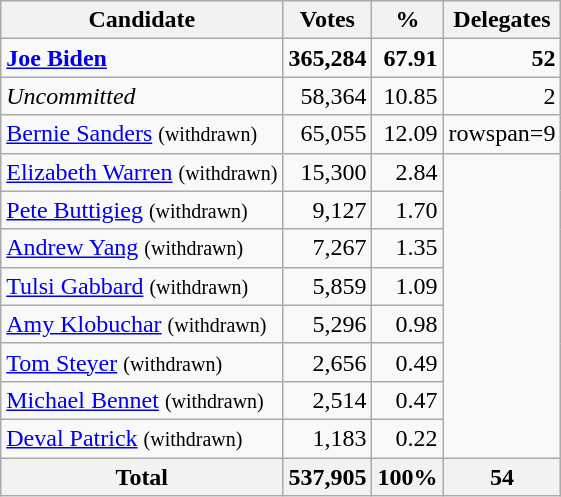<table class="wikitable sortable" style="text-align:right;">
<tr>
<th>Candidate</th>
<th>Votes</th>
<th>%</th>
<th>Delegates</th>
</tr>
<tr>
<td style="text-align:left;" data-sort-value="Biden, Joe"><strong><a href='#'>Joe Biden</a></strong></td>
<td><strong>365,284</strong></td>
<td><strong>67.91</strong></td>
<td><strong>52</strong></td>
</tr>
<tr>
<td style="text-align:left;" data-sort-value="Uncommitted"><em>Uncommitted</em></td>
<td>58,364</td>
<td>10.85</td>
<td>2</td>
</tr>
<tr>
<td style="text-align:left;" data-sort-value="Sanders, Bernie"><a href='#'>Bernie Sanders</a> <small>(withdrawn)</small></td>
<td>65,055</td>
<td>12.09</td>
<td>rowspan=9 </td>
</tr>
<tr>
<td style="text-align:left;" data-sort-value="Warren, Elizabeth"><a href='#'>Elizabeth Warren</a> <small>(withdrawn)</small></td>
<td>15,300</td>
<td>2.84</td>
</tr>
<tr>
<td style="text-align:left;" data-sort-value="Buttigieg, Pete"><a href='#'>Pete Buttigieg</a> <small>(withdrawn)</small></td>
<td>9,127</td>
<td>1.70</td>
</tr>
<tr>
<td style="text-align:left;" data-sort-value="Yang, Andrew"><a href='#'>Andrew Yang</a> <small>(withdrawn)</small></td>
<td>7,267</td>
<td>1.35</td>
</tr>
<tr>
<td style="text-align:left;" data-sort-value="Gabbard, Tulsi"><a href='#'>Tulsi Gabbard</a> <small>(withdrawn)</small></td>
<td>5,859</td>
<td>1.09</td>
</tr>
<tr>
<td style="text-align:left;" data-sort-value="Klobuchar, Amy"><a href='#'>Amy Klobuchar</a> <small>(withdrawn)</small></td>
<td>5,296</td>
<td>0.98</td>
</tr>
<tr>
<td style="text-align:left;" data-sort-value="Steyer, Tom"><a href='#'>Tom Steyer</a> <small>(withdrawn)</small></td>
<td>2,656</td>
<td>0.49</td>
</tr>
<tr>
<td style="text-align:left;" data-sort-value="Bennet, Michael"><a href='#'>Michael Bennet</a> <small>(withdrawn)</small></td>
<td>2,514</td>
<td>0.47</td>
</tr>
<tr>
<td style="text-align:left;" data-sort-value="Patrick, Deval"><a href='#'>Deval Patrick</a> <small>(withdrawn)</small></td>
<td>1,183</td>
<td>0.22</td>
</tr>
<tr>
<th>Total</th>
<th>537,905</th>
<th>100%</th>
<th>54</th>
</tr>
</table>
